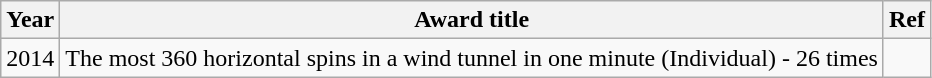<table class="wikitable sortable">
<tr>
<th>Year</th>
<th>Award title</th>
<th>Ref</th>
</tr>
<tr>
<td>2014</td>
<td>The most 360 horizontal spins in a wind tunnel in one minute (Individual) - 26 times</td>
<td></td>
</tr>
</table>
